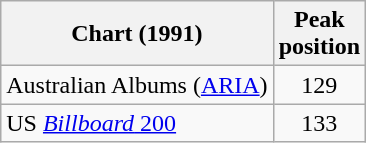<table class="wikitable sortable">
<tr>
<th>Chart (1991)</th>
<th>Peak<br>position</th>
</tr>
<tr>
<td>Australian Albums (<a href='#'>ARIA</a>)</td>
<td style="text-align:center;">129</td>
</tr>
<tr>
<td>US <a href='#'><em>Billboard</em> 200</a></td>
<td style="text-align:center;">133</td>
</tr>
</table>
